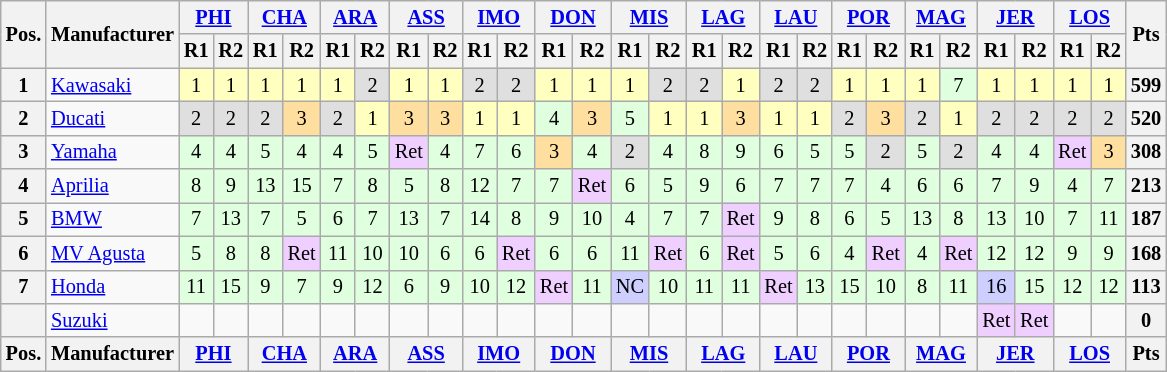<table class="wikitable" style="font-size: 85%; text-align: center">
<tr valign="top">
<th valign="middle" rowspan=2>Pos.</th>
<th valign="middle" rowspan=2>Manufacturer</th>
<th colspan=2><a href='#'>PHI</a><br></th>
<th colspan=2><a href='#'>CHA</a><br></th>
<th colspan=2><a href='#'>ARA</a><br></th>
<th colspan=2><a href='#'>ASS</a><br></th>
<th colspan=2><a href='#'>IMO</a><br></th>
<th colspan=2><a href='#'>DON</a><br></th>
<th colspan=2><a href='#'>MIS</a><br></th>
<th colspan=2><a href='#'>LAG</a><br></th>
<th colspan=2><a href='#'>LAU</a><br></th>
<th colspan=2><a href='#'>POR</a><br></th>
<th colspan=2><a href='#'>MAG</a><br></th>
<th colspan=2><a href='#'>JER</a><br></th>
<th colspan=2><a href='#'>LOS</a><br></th>
<th valign="middle" rowspan=2>Pts</th>
</tr>
<tr>
<th>R1</th>
<th>R2</th>
<th>R1</th>
<th>R2</th>
<th>R1</th>
<th>R2</th>
<th>R1</th>
<th>R2</th>
<th>R1</th>
<th>R2</th>
<th>R1</th>
<th>R2</th>
<th>R1</th>
<th>R2</th>
<th>R1</th>
<th>R2</th>
<th>R1</th>
<th>R2</th>
<th>R1</th>
<th>R2</th>
<th>R1</th>
<th>R2</th>
<th>R1</th>
<th>R2</th>
<th>R1</th>
<th>R2</th>
</tr>
<tr>
<th>1</th>
<td align=left> <a href='#'>Kawasaki</a></td>
<td style="background:#ffffbf;">1</td>
<td style="background:#ffffbf;">1</td>
<td style="background:#ffffbf;">1</td>
<td style="background:#ffffbf;">1</td>
<td style="background:#ffffbf;">1</td>
<td style="background:#dfdfdf;">2</td>
<td style="background:#ffffbf;">1</td>
<td style="background:#ffffbf;">1</td>
<td style="background:#dfdfdf;">2</td>
<td style="background:#dfdfdf;">2</td>
<td style="background:#ffffbf;">1</td>
<td style="background:#ffffbf;">1</td>
<td style="background:#ffffbf;">1</td>
<td style="background:#dfdfdf;">2</td>
<td style="background:#dfdfdf;">2</td>
<td style="background:#ffffbf;">1</td>
<td style="background:#dfdfdf;">2</td>
<td style="background:#dfdfdf;">2</td>
<td style="background:#ffffbf;">1</td>
<td style="background:#ffffbf;">1</td>
<td style="background:#ffffbf;">1</td>
<td style="background:#dfffdf;">7</td>
<td style="background:#ffffbf;">1</td>
<td style="background:#ffffbf;">1</td>
<td style="background:#ffffbf;">1</td>
<td style="background:#ffffbf;">1</td>
<th>599</th>
</tr>
<tr>
<th>2</th>
<td align=left> <a href='#'>Ducati</a></td>
<td style="background:#dfdfdf;">2</td>
<td style="background:#dfdfdf;">2</td>
<td style="background:#dfdfdf;">2</td>
<td style="background:#ffdf9f;">3</td>
<td style="background:#dfdfdf;">2</td>
<td style="background:#ffffbf;">1</td>
<td style="background:#ffdf9f;">3</td>
<td style="background:#ffdf9f;">3</td>
<td style="background:#ffffbf;">1</td>
<td style="background:#ffffbf;">1</td>
<td style="background:#dfffdf;">4</td>
<td style="background:#ffdf9f;">3</td>
<td style="background:#dfffdf;">5</td>
<td style="background:#ffffbf;">1</td>
<td style="background:#ffffbf;">1</td>
<td style="background:#ffdf9f;">3</td>
<td style="background:#ffffbf;">1</td>
<td style="background:#ffffbf;">1</td>
<td style="background:#dfdfdf;">2</td>
<td style="background:#ffdf9f;">3</td>
<td style="background:#dfdfdf;">2</td>
<td style="background:#ffffbf;">1</td>
<td style="background:#dfdfdf;">2</td>
<td style="background:#dfdfdf;">2</td>
<td style="background:#dfdfdf;">2</td>
<td style="background:#dfdfdf;">2</td>
<th>520</th>
</tr>
<tr>
<th>3</th>
<td align=left> <a href='#'>Yamaha</a></td>
<td style="background:#dfffdf;">4</td>
<td style="background:#dfffdf;">4</td>
<td style="background:#dfffdf;">5</td>
<td style="background:#dfffdf;">4</td>
<td style="background:#dfffdf;">4</td>
<td style="background:#dfffdf;">5</td>
<td style="background:#efcfff;">Ret</td>
<td style="background:#dfffdf;">4</td>
<td style="background:#dfffdf;">7</td>
<td style="background:#dfffdf;">6</td>
<td style="background:#ffdf9f;">3</td>
<td style="background:#dfffdf;">4</td>
<td style="background:#dfdfdf;">2</td>
<td style="background:#dfffdf;">4</td>
<td style="background:#dfffdf;">8</td>
<td style="background:#dfffdf;">9</td>
<td style="background:#dfffdf;">6</td>
<td style="background:#dfffdf;">5</td>
<td style="background:#dfffdf;">5</td>
<td style="background:#dfdfdf;">2</td>
<td style="background:#dfffdf;">5</td>
<td style="background:#dfdfdf;">2</td>
<td style="background:#dfffdf;">4</td>
<td style="background:#dfffdf;">4</td>
<td style="background:#efcfff;">Ret</td>
<td style="background:#ffdf9f;">3</td>
<th>308</th>
</tr>
<tr>
<th>4</th>
<td align=left> <a href='#'>Aprilia</a></td>
<td style="background:#dfffdf;">8</td>
<td style="background:#dfffdf;">9</td>
<td style="background:#dfffdf;">13</td>
<td style="background:#dfffdf;">15</td>
<td style="background:#dfffdf;">7</td>
<td style="background:#dfffdf;">8</td>
<td style="background:#dfffdf;">5</td>
<td style="background:#dfffdf;">8</td>
<td style="background:#dfffdf;">12</td>
<td style="background:#dfffdf;">7</td>
<td style="background:#dfffdf;">7</td>
<td style="background:#efcfff;">Ret</td>
<td style="background:#dfffdf;">6</td>
<td style="background:#dfffdf;">5</td>
<td style="background:#dfffdf;">9</td>
<td style="background:#dfffdf;">6</td>
<td style="background:#dfffdf;">7</td>
<td style="background:#dfffdf;">7</td>
<td style="background:#dfffdf;">7</td>
<td style="background:#dfffdf;">4</td>
<td style="background:#dfffdf;">6</td>
<td style="background:#dfffdf;">6</td>
<td style="background:#dfffdf;">7</td>
<td style="background:#dfffdf;">9</td>
<td style="background:#dfffdf;">4</td>
<td style="background:#dfffdf;">7</td>
<th>213</th>
</tr>
<tr>
<th>5</th>
<td align=left> <a href='#'>BMW</a></td>
<td style="background:#dfffdf;">7</td>
<td style="background:#dfffdf;">13</td>
<td style="background:#dfffdf;">7</td>
<td style="background:#dfffdf;">5</td>
<td style="background:#dfffdf;">6</td>
<td style="background:#dfffdf;">7</td>
<td style="background:#dfffdf;">13</td>
<td style="background:#dfffdf;">7</td>
<td style="background:#dfffdf;">14</td>
<td style="background:#dfffdf;">8</td>
<td style="background:#dfffdf;">9</td>
<td style="background:#dfffdf;">10</td>
<td style="background:#dfffdf;">4</td>
<td style="background:#dfffdf;">7</td>
<td style="background:#dfffdf;">7</td>
<td style="background:#efcfff;">Ret</td>
<td style="background:#dfffdf;">9</td>
<td style="background:#dfffdf;">8</td>
<td style="background:#dfffdf;">6</td>
<td style="background:#dfffdf;">5</td>
<td style="background:#dfffdf;">13</td>
<td style="background:#dfffdf;">8</td>
<td style="background:#dfffdf;">13</td>
<td style="background:#dfffdf;">10</td>
<td style="background:#dfffdf;">7</td>
<td style="background:#dfffdf;">11</td>
<th>187</th>
</tr>
<tr>
<th>6</th>
<td align=left> <a href='#'>MV Agusta</a></td>
<td style="background:#dfffdf;">5</td>
<td style="background:#dfffdf;">8</td>
<td style="background:#dfffdf;">8</td>
<td style="background:#efcfff;">Ret</td>
<td style="background:#dfffdf;">11</td>
<td style="background:#dfffdf;">10</td>
<td style="background:#dfffdf;">10</td>
<td style="background:#dfffdf;">6</td>
<td style="background:#dfffdf;">6</td>
<td style="background:#efcfff;">Ret</td>
<td style="background:#dfffdf;">6</td>
<td style="background:#dfffdf;">6</td>
<td style="background:#dfffdf;">11</td>
<td style="background:#efcfff;">Ret</td>
<td style="background:#dfffdf;">6</td>
<td style="background:#efcfff;">Ret</td>
<td style="background:#dfffdf;">5</td>
<td style="background:#dfffdf;">6</td>
<td style="background:#dfffdf;">4</td>
<td style="background:#efcfff;">Ret</td>
<td style="background:#dfffdf;">4</td>
<td style="background:#efcfff;">Ret</td>
<td style="background:#dfffdf;">12</td>
<td style="background:#dfffdf;">12</td>
<td style="background:#dfffdf;">9</td>
<td style="background:#dfffdf;">9</td>
<th>168</th>
</tr>
<tr>
<th>7</th>
<td align=left> <a href='#'>Honda</a></td>
<td style="background:#dfffdf;">11</td>
<td style="background:#dfffdf;">15</td>
<td style="background:#dfffdf;">9</td>
<td style="background:#dfffdf;">7</td>
<td style="background:#dfffdf;">9</td>
<td style="background:#dfffdf;">12</td>
<td style="background:#dfffdf;">6</td>
<td style="background:#dfffdf;">9</td>
<td style="background:#dfffdf;">10</td>
<td style="background:#dfffdf;">12</td>
<td style="background:#efcfff;">Ret</td>
<td style="background:#dfffdf;">11</td>
<td style="background:#cfcfff;">NC</td>
<td style="background:#dfffdf;">10</td>
<td style="background:#dfffdf;">11</td>
<td style="background:#dfffdf;">11</td>
<td style="background:#efcfff;">Ret</td>
<td style="background:#dfffdf;">13</td>
<td style="background:#dfffdf;">15</td>
<td style="background:#dfffdf;">10</td>
<td style="background:#dfffdf;">8</td>
<td style="background:#dfffdf;">11</td>
<td style="background:#cfcfff;">16</td>
<td style="background:#dfffdf;">15</td>
<td style="background:#dfffdf;">12</td>
<td style="background:#dfffdf;">12</td>
<th>113</th>
</tr>
<tr>
<th></th>
<td align=left> <a href='#'>Suzuki</a></td>
<td></td>
<td></td>
<td></td>
<td></td>
<td></td>
<td></td>
<td></td>
<td></td>
<td></td>
<td></td>
<td></td>
<td></td>
<td></td>
<td></td>
<td></td>
<td></td>
<td></td>
<td></td>
<td></td>
<td></td>
<td></td>
<td></td>
<td style="background:#efcfff;">Ret</td>
<td style="background:#efcfff;">Ret</td>
<td></td>
<td></td>
<th>0</th>
</tr>
<tr>
<th valign="middle">Pos.</th>
<th valign="middle">Manufacturer</th>
<th colspan=2><a href='#'>PHI</a><br></th>
<th colspan=2><a href='#'>CHA</a><br></th>
<th colspan=2><a href='#'>ARA</a><br></th>
<th colspan=2><a href='#'>ASS</a><br></th>
<th colspan=2><a href='#'>IMO</a><br></th>
<th colspan=2><a href='#'>DON</a><br></th>
<th colspan=2><a href='#'>MIS</a><br></th>
<th colspan=2><a href='#'>LAG</a><br></th>
<th colspan=2><a href='#'>LAU</a><br></th>
<th colspan=2><a href='#'>POR</a><br></th>
<th colspan=2><a href='#'>MAG</a><br></th>
<th colspan=2><a href='#'>JER</a><br></th>
<th colspan=2><a href='#'>LOS</a><br></th>
<th valign="middle">Pts</th>
</tr>
</table>
